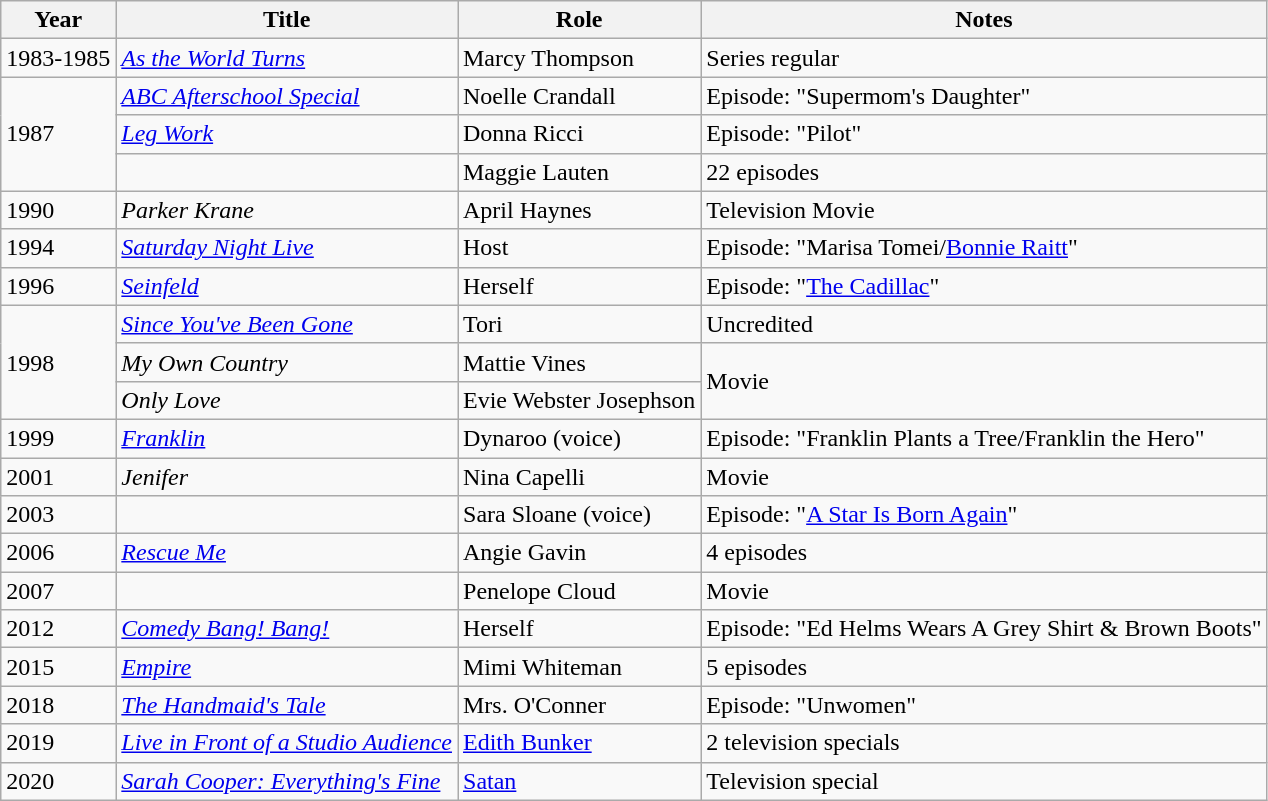<table class="wikitable sortable">
<tr>
<th>Year</th>
<th scope="col">Title</th>
<th>Role</th>
<th class="unsortable">Notes</th>
</tr>
<tr>
<td>1983-1985</td>
<td><em><a href='#'>As the World Turns</a></em></td>
<td>Marcy Thompson</td>
<td>Series regular</td>
</tr>
<tr>
<td rowspan="3">1987</td>
<td><em><a href='#'>ABC Afterschool Special</a></em></td>
<td>Noelle Crandall</td>
<td>Episode: "Supermom's Daughter"</td>
</tr>
<tr>
<td><em><a href='#'>Leg Work</a></em></td>
<td>Donna Ricci</td>
<td>Episode: "Pilot"</td>
</tr>
<tr>
<td><em></em></td>
<td>Maggie Lauten</td>
<td>22 episodes</td>
</tr>
<tr>
<td>1990</td>
<td><em>Parker Krane</em></td>
<td>April Haynes</td>
<td>Television Movie</td>
</tr>
<tr>
<td>1994</td>
<td><em><a href='#'>Saturday Night Live</a></em></td>
<td>Host</td>
<td>Episode: "Marisa Tomei/<a href='#'>Bonnie Raitt</a>"</td>
</tr>
<tr>
<td>1996</td>
<td><em><a href='#'>Seinfeld</a></em></td>
<td>Herself</td>
<td>Episode: "<a href='#'>The Cadillac</a>"</td>
</tr>
<tr>
<td rowspan="3">1998</td>
<td><em><a href='#'>Since You've Been Gone</a></em></td>
<td>Tori</td>
<td>Uncredited</td>
</tr>
<tr>
<td><em>My Own Country</em></td>
<td>Mattie Vines</td>
<td rowspan="2">Movie</td>
</tr>
<tr>
<td><em>Only Love</em></td>
<td>Evie Webster Josephson</td>
</tr>
<tr>
<td>1999</td>
<td><em><a href='#'>Franklin</a></em></td>
<td>Dynaroo (voice)</td>
<td>Episode: "Franklin Plants a Tree/Franklin the Hero"</td>
</tr>
<tr>
<td>2001</td>
<td><em>Jenifer</em></td>
<td>Nina Capelli</td>
<td>Movie</td>
</tr>
<tr>
<td>2003</td>
<td><em></em></td>
<td>Sara Sloane (voice)</td>
<td>Episode: "<a href='#'>A Star Is Born Again</a>"</td>
</tr>
<tr>
<td>2006</td>
<td><em><a href='#'>Rescue Me</a></em></td>
<td>Angie Gavin</td>
<td>4 episodes</td>
</tr>
<tr>
<td>2007</td>
<td><em></em></td>
<td>Penelope Cloud</td>
<td>Movie</td>
</tr>
<tr>
<td>2012</td>
<td><em><a href='#'>Comedy Bang! Bang!</a></em></td>
<td>Herself</td>
<td>Episode: "Ed Helms Wears A Grey Shirt & Brown Boots"</td>
</tr>
<tr>
<td>2015</td>
<td><em><a href='#'>Empire</a></em></td>
<td>Mimi Whiteman</td>
<td>5 episodes</td>
</tr>
<tr>
<td>2018</td>
<td><em><a href='#'>The Handmaid's Tale</a></em></td>
<td>Mrs. O'Conner</td>
<td>Episode: "Unwomen"</td>
</tr>
<tr>
<td>2019</td>
<td><em><a href='#'>Live in Front of a Studio Audience</a></em></td>
<td><a href='#'>Edith Bunker</a></td>
<td>2 television specials</td>
</tr>
<tr>
<td>2020</td>
<td><em><a href='#'>Sarah Cooper: Everything's Fine</a></em></td>
<td><a href='#'>Satan</a></td>
<td>Television special</td>
</tr>
</table>
